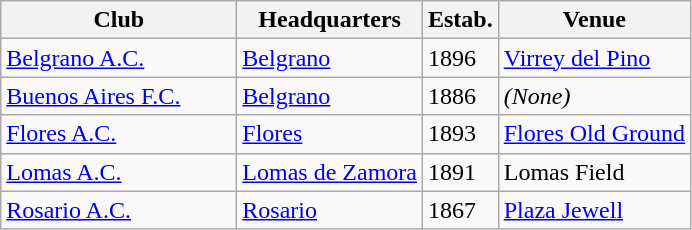<table class="wikitable sortable" width=" px">
<tr>
<th width= 150px>Club</th>
<th width= px>Headquarters</th>
<th width= px>Estab.</th>
<th width= px>Venue</th>
</tr>
<tr>
<td><a href='#'>Belgrano A.C.</a></td>
<td><a href='#'>Belgrano</a></td>
<td>1896</td>
<td><a href='#'>Virrey del Pino</a></td>
</tr>
<tr>
<td><a href='#'>Buenos Aires F.C.</a></td>
<td><a href='#'>Belgrano</a> </td>
<td>1886</td>
<td><em>(None)</em> </td>
</tr>
<tr>
<td><a href='#'>Flores A.C.</a></td>
<td><a href='#'>Flores</a></td>
<td>1893</td>
<td><a href='#'>Flores Old Ground</a></td>
</tr>
<tr>
<td><a href='#'>Lomas A.C.</a></td>
<td><a href='#'>Lomas de Zamora</a></td>
<td>1891</td>
<td>Lomas Field</td>
</tr>
<tr>
<td><a href='#'>Rosario A.C.</a></td>
<td><a href='#'>Rosario</a></td>
<td>1867</td>
<td><a href='#'>Plaza Jewell</a></td>
</tr>
</table>
